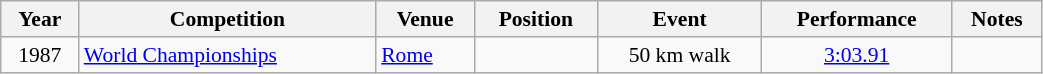<table class="wikitable" width=55% style="font-size:90%; text-align:center;">
<tr>
<th>Year</th>
<th>Competition</th>
<th>Venue</th>
<th>Position</th>
<th>Event</th>
<th>Performance</th>
<th>Notes</th>
</tr>
<tr>
<td>1987</td>
<td align=left><a href='#'>World Championships</a></td>
<td align=left> <a href='#'>Rome</a></td>
<td></td>
<td>50 km walk</td>
<td><a href='#'>3:03.91</a></td>
<td></td>
</tr>
</table>
